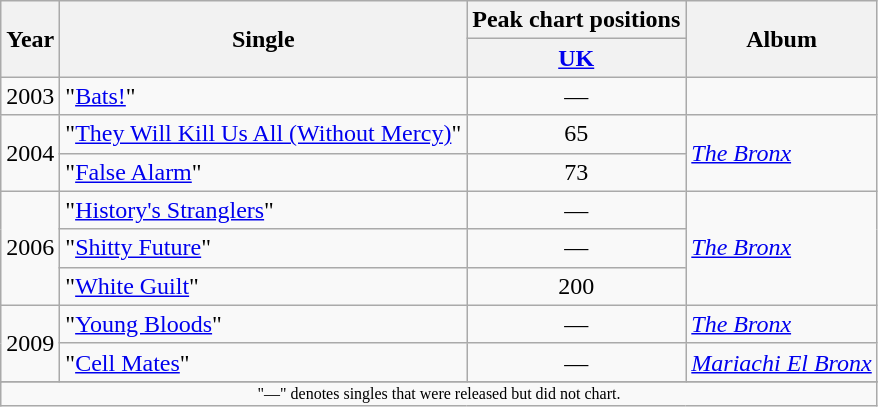<table class="wikitable">
<tr>
<th rowspan="2">Year</th>
<th rowspan="2">Single</th>
<th colspan="1">Peak chart positions</th>
<th rowspan="2">Album</th>
</tr>
<tr>
<th><a href='#'>UK</a><br></th>
</tr>
<tr>
<td>2003</td>
<td align="left" valign="top">"<a href='#'>Bats!</a>"</td>
<td align="center" valign="top"> —</td>
<td></td>
</tr>
<tr>
<td rowspan="2" align="left">2004</td>
<td align="left" valign="top">"<a href='#'>They Will Kill Us All (Without Mercy)</a>"</td>
<td align="center" valign="top"> 65</td>
<td rowspan="2" align="left"><em><a href='#'>The Bronx</a></em></td>
</tr>
<tr>
<td align="left" valign="top">"<a href='#'>False Alarm</a>"</td>
<td align="center" valign="top"> 73</td>
</tr>
<tr>
<td rowspan="3" align="left">2006</td>
<td align="left" valign="top">"<a href='#'>History's Stranglers</a>"</td>
<td align="center" valign="top"> —</td>
<td rowspan="3" align="left"><em><a href='#'>The Bronx</a></em></td>
</tr>
<tr>
<td align="left" valign="top">"<a href='#'>Shitty Future</a>"</td>
<td align="center" valign="top"> —</td>
</tr>
<tr>
<td align="left" valign="top">"<a href='#'>White Guilt</a>"</td>
<td align="center" valign="top"> 200</td>
</tr>
<tr>
<td rowspan="2" align="left">2009</td>
<td align="left" valign="top">"<a href='#'>Young Bloods</a>"</td>
<td align="center" valign="top"> —</td>
<td><em><a href='#'>The Bronx</a></em></td>
</tr>
<tr>
<td align="left" valign="top">"<a href='#'>Cell Mates</a>"</td>
<td align="center" valign="top"> —</td>
<td><em><a href='#'>Mariachi El Bronx</a></em></td>
</tr>
<tr>
</tr>
<tr>
<td align="center" colspan="4" style="font-size: 8pt">"—" denotes singles that were released but did not chart.</td>
</tr>
</table>
